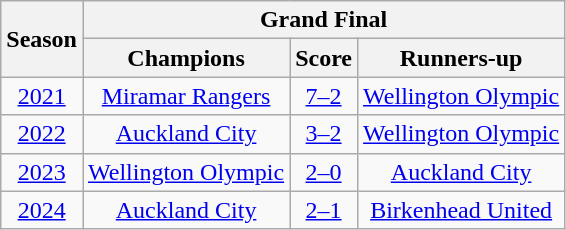<table class="wikitable" style="text-align: center;">
<tr>
<th rowspan=2>Season</th>
<th colspan=3>Grand Final</th>
</tr>
<tr>
<th>Champions</th>
<th>Score</th>
<th>Runners-up</th>
</tr>
<tr>
<td><a href='#'>2021</a></td>
<td><a href='#'>Miramar Rangers</a></td>
<td><a href='#'>7–2</a></td>
<td><a href='#'>Wellington Olympic</a></td>
</tr>
<tr>
<td><a href='#'>2022</a></td>
<td><a href='#'>Auckland City</a></td>
<td><a href='#'>3–2</a></td>
<td><a href='#'>Wellington Olympic</a></td>
</tr>
<tr>
<td><a href='#'>2023</a></td>
<td><a href='#'>Wellington Olympic</a></td>
<td><a href='#'>2–0</a></td>
<td><a href='#'>Auckland City</a></td>
</tr>
<tr>
<td><a href='#'>2024</a></td>
<td><a href='#'>Auckland City</a></td>
<td><a href='#'>2–1</a> </td>
<td><a href='#'>Birkenhead United</a></td>
</tr>
</table>
